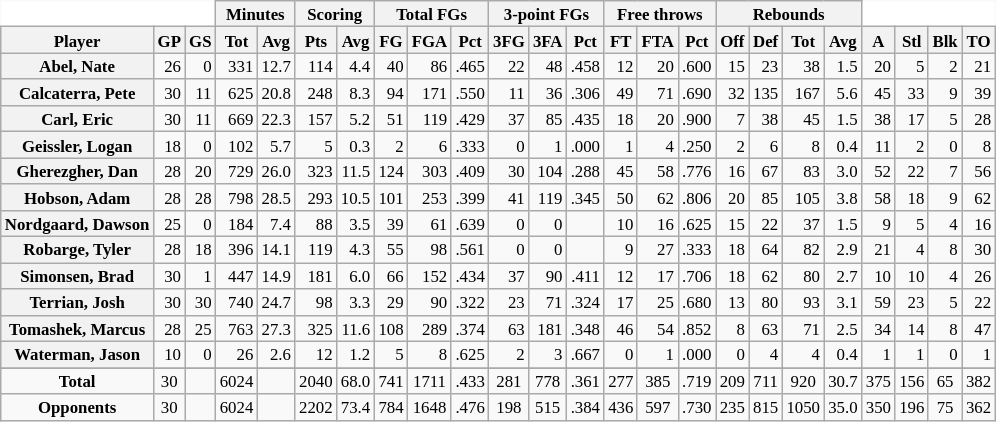<table class="wikitable sortable" style="font-size:70%;">
<tr>
<th colspan="3" style="border-top-style:hidden; border-left-style:hidden; background: white;"></th>
<th colspan="2" style=>Minutes</th>
<th colspan="2" style=>Scoring</th>
<th colspan="3" style=>Total FGs</th>
<th colspan="3" style=>3-point FGs</th>
<th colspan="3" style=>Free throws</th>
<th colspan="4" style=>Rebounds</th>
<th colspan="4" style="border-top-style:hidden; border-right-style:hidden; background: white;"></th>
</tr>
<tr>
<th scope="col" style=>Player</th>
<th scope="col" style=>GP</th>
<th scope="col" style=>GS</th>
<th scope="col" style=>Tot</th>
<th scope="col" style=>Avg</th>
<th scope="col" style=>Pts</th>
<th scope="col" style=>Avg</th>
<th scope="col" style=>FG</th>
<th scope="col" style=>FGA</th>
<th scope="col" style=>Pct</th>
<th scope="col" style=>3FG</th>
<th scope="col" style=>3FA</th>
<th scope="col" style=>Pct</th>
<th scope="col" style=>FT</th>
<th scope="col" style=>FTA</th>
<th scope="col" style=>Pct</th>
<th scope="col" style=>Off</th>
<th scope="col" style=>Def</th>
<th scope="col" style=>Tot</th>
<th scope="col" style=>Avg</th>
<th scope="col" style=>A</th>
<th scope="col" style=>Stl</th>
<th scope="col" style=>Blk</th>
<th scope="col" style=>TO</th>
</tr>
<tr>
<th style=white-space:nowrap>Abel, Nate</th>
<td style="text-align:right;">26</td>
<td style="text-align:right;">0</td>
<td style="text-align:right;">331</td>
<td style="text-align:right;">12.7</td>
<td style="text-align:right;">114</td>
<td style="text-align:right;">4.4</td>
<td style="text-align:right;">40</td>
<td style="text-align:right;">86</td>
<td style="text-align:right;">.465</td>
<td style="text-align:right;">22</td>
<td style="text-align:right;">48</td>
<td style="text-align:right;">.458</td>
<td style="text-align:right;">12</td>
<td style="text-align:right;">20</td>
<td style="text-align:right;">.600</td>
<td style="text-align:right;">15</td>
<td style="text-align:right;">23</td>
<td style="text-align:right;">38</td>
<td style="text-align:right;">1.5</td>
<td style="text-align:right;">20</td>
<td style="text-align:right;">5</td>
<td style="text-align:right;">2</td>
<td style="text-align:right;">21</td>
</tr>
<tr>
<th style=white-space:nowrap>Calcaterra, Pete</th>
<td style="text-align:right;">30</td>
<td style="text-align:right;">11</td>
<td style="text-align:right;">625</td>
<td style="text-align:right;">20.8</td>
<td style="text-align:right;">248</td>
<td style="text-align:right;">8.3</td>
<td style="text-align:right;">94</td>
<td style="text-align:right;">171</td>
<td style="text-align:right;">.550</td>
<td style="text-align:right;">11</td>
<td style="text-align:right;">36</td>
<td style="text-align:right;">.306</td>
<td style="text-align:right;">49</td>
<td style="text-align:right;">71</td>
<td style="text-align:right;">.690</td>
<td style="text-align:right;">32</td>
<td style="text-align:right;">135</td>
<td style="text-align:right;">167</td>
<td style="text-align:right;">5.6</td>
<td style="text-align:right;">45</td>
<td style="text-align:right;">33</td>
<td style="text-align:right;">9</td>
<td style="text-align:right;">39</td>
</tr>
<tr>
<th style=white-space:nowrap>Carl, Eric</th>
<td style="text-align:right;">30</td>
<td style="text-align:right;">11</td>
<td style="text-align:right;">669</td>
<td style="text-align:right;">22.3</td>
<td style="text-align:right;">157</td>
<td style="text-align:right;">5.2</td>
<td style="text-align:right;">51</td>
<td style="text-align:right;">119</td>
<td style="text-align:right;">.429</td>
<td style="text-align:right;">37</td>
<td style="text-align:right;">85</td>
<td style="text-align:right;">.435</td>
<td style="text-align:right;">18</td>
<td style="text-align:right;">20</td>
<td style="text-align:right;">.900</td>
<td style="text-align:right;">7</td>
<td style="text-align:right;">38</td>
<td style="text-align:right;">45</td>
<td style="text-align:right;">1.5</td>
<td style="text-align:right;">38</td>
<td style="text-align:right;">17</td>
<td style="text-align:right;">5</td>
<td style="text-align:right;">28</td>
</tr>
<tr>
<th style=white-space:nowrap>Geissler, Logan</th>
<td style="text-align:right;">18</td>
<td style="text-align:right;">0</td>
<td style="text-align:right;">102</td>
<td style="text-align:right;">5.7</td>
<td style="text-align:right;">5</td>
<td style="text-align:right;">0.3</td>
<td style="text-align:right;">2</td>
<td style="text-align:right;">6</td>
<td style="text-align:right;">.333</td>
<td style="text-align:right;">0</td>
<td style="text-align:right;">1</td>
<td style="text-align:right;">.000</td>
<td style="text-align:right;">1</td>
<td style="text-align:right;">4</td>
<td style="text-align:right;">.250</td>
<td style="text-align:right;">2</td>
<td style="text-align:right;">6</td>
<td style="text-align:right;">8</td>
<td style="text-align:right;">0.4</td>
<td style="text-align:right;">11</td>
<td style="text-align:right;">2</td>
<td style="text-align:right;">0</td>
<td style="text-align:right;">8</td>
</tr>
<tr>
<th style=white-space:nowrap>Gherezgher, Dan</th>
<td style="text-align:right;">28</td>
<td style="text-align:right;">20</td>
<td style="text-align:right;">729</td>
<td style="text-align:right;">26.0</td>
<td style="text-align:right;">323</td>
<td style="text-align:right;">11.5</td>
<td style="text-align:right;">124</td>
<td style="text-align:right;">303</td>
<td style="text-align:right;">.409</td>
<td style="text-align:right;">30</td>
<td style="text-align:right;">104</td>
<td style="text-align:right;">.288</td>
<td style="text-align:right;">45</td>
<td style="text-align:right;">58</td>
<td style="text-align:right;">.776</td>
<td style="text-align:right;">16</td>
<td style="text-align:right;">67</td>
<td style="text-align:right;">83</td>
<td style="text-align:right;">3.0</td>
<td style="text-align:right;">52</td>
<td style="text-align:right;">22</td>
<td style="text-align:right;">7</td>
<td style="text-align:right;">56</td>
</tr>
<tr>
<th style=white-space:nowrap>Hobson, Adam</th>
<td style="text-align:right;">28</td>
<td style="text-align:right;">28</td>
<td style="text-align:right;">798</td>
<td style="text-align:right;">28.5</td>
<td style="text-align:right;">293</td>
<td style="text-align:right;">10.5</td>
<td style="text-align:right;">101</td>
<td style="text-align:right;">253</td>
<td style="text-align:right;">.399</td>
<td style="text-align:right;">41</td>
<td style="text-align:right;">119</td>
<td style="text-align:right;">.345</td>
<td style="text-align:right;">50</td>
<td style="text-align:right;">62</td>
<td style="text-align:right;">.806</td>
<td style="text-align:right;">20</td>
<td style="text-align:right;">85</td>
<td style="text-align:right;">105</td>
<td style="text-align:right;">3.8</td>
<td style="text-align:right;">58</td>
<td style="text-align:right;">18</td>
<td style="text-align:right;">9</td>
<td style="text-align:right;">62</td>
</tr>
<tr>
<th style=white-space:nowrap>Nordgaard, Dawson</th>
<td style="text-align:right;">25</td>
<td style="text-align:right;">0</td>
<td style="text-align:right;">184</td>
<td style="text-align:right;">7.4</td>
<td style="text-align:right;">88</td>
<td style="text-align:right;">3.5</td>
<td style="text-align:right;">39</td>
<td style="text-align:right;">61</td>
<td style="text-align:right;">.639</td>
<td style="text-align:right;">0</td>
<td style="text-align:right;">0</td>
<td style="text-align:right;"></td>
<td style="text-align:right;">10</td>
<td style="text-align:right;">16</td>
<td style="text-align:right;">.625</td>
<td style="text-align:right;">15</td>
<td style="text-align:right;">22</td>
<td style="text-align:right;">37</td>
<td style="text-align:right;">1.5</td>
<td style="text-align:right;">9</td>
<td style="text-align:right;">5</td>
<td style="text-align:right;">4</td>
<td style="text-align:right;">16</td>
</tr>
<tr>
<th style=white-space:nowrap>Robarge, Tyler</th>
<td style="text-align:right;">28</td>
<td style="text-align:right;">18</td>
<td style="text-align:right;">396</td>
<td style="text-align:right;">14.1</td>
<td style="text-align:right;">119</td>
<td style="text-align:right;">4.3</td>
<td style="text-align:right;">55</td>
<td style="text-align:right;">98</td>
<td style="text-align:right;">.561</td>
<td style="text-align:right;">0</td>
<td style="text-align:right;">0</td>
<td style="text-align:right;"></td>
<td style="text-align:right;">9</td>
<td style="text-align:right;">27</td>
<td style="text-align:right;">.333</td>
<td style="text-align:right;">18</td>
<td style="text-align:right;">64</td>
<td style="text-align:right;">82</td>
<td style="text-align:right;">2.9</td>
<td style="text-align:right;">21</td>
<td style="text-align:right;">4</td>
<td style="text-align:right;">8</td>
<td style="text-align:right;">30</td>
</tr>
<tr>
<th style=white-space:nowrap>Simonsen, Brad</th>
<td style="text-align:right;">30</td>
<td style="text-align:right;">1</td>
<td style="text-align:right;">447</td>
<td style="text-align:right;">14.9</td>
<td style="text-align:right;">181</td>
<td style="text-align:right;">6.0</td>
<td style="text-align:right;">66</td>
<td style="text-align:right;">152</td>
<td style="text-align:right;">.434</td>
<td style="text-align:right;">37</td>
<td style="text-align:right;">90</td>
<td style="text-align:right;">.411</td>
<td style="text-align:right;">12</td>
<td style="text-align:right;">17</td>
<td style="text-align:right;">.706</td>
<td style="text-align:right;">18</td>
<td style="text-align:right;">62</td>
<td style="text-align:right;">80</td>
<td style="text-align:right;">2.7</td>
<td style="text-align:right;">10</td>
<td style="text-align:right;">10</td>
<td style="text-align:right;">4</td>
<td style="text-align:right;">26</td>
</tr>
<tr>
<th style=white-space:nowrap>Terrian, Josh</th>
<td style="text-align:right;">30</td>
<td style="text-align:right;">30</td>
<td style="text-align:right;">740</td>
<td style="text-align:right;">24.7</td>
<td style="text-align:right;">98</td>
<td style="text-align:right;">3.3</td>
<td style="text-align:right;">29</td>
<td style="text-align:right;">90</td>
<td style="text-align:right;">.322</td>
<td style="text-align:right;">23</td>
<td style="text-align:right;">71</td>
<td style="text-align:right;">.324</td>
<td style="text-align:right;">17</td>
<td style="text-align:right;">25</td>
<td style="text-align:right;">.680</td>
<td style="text-align:right;">13</td>
<td style="text-align:right;">80</td>
<td style="text-align:right;">93</td>
<td style="text-align:right;">3.1</td>
<td style="text-align:right;">59</td>
<td style="text-align:right;">23</td>
<td style="text-align:right;">5</td>
<td style="text-align:right;">22</td>
</tr>
<tr>
<th style=white-space:nowrap>Tomashek, Marcus</th>
<td style="text-align:right;">28</td>
<td style="text-align:right;">25</td>
<td style="text-align:right;">763</td>
<td style="text-align:right;">27.3</td>
<td style="text-align:right;">325</td>
<td style="text-align:right;">11.6</td>
<td style="text-align:right;">108</td>
<td style="text-align:right;">289</td>
<td style="text-align:right;">.374</td>
<td style="text-align:right;">63</td>
<td style="text-align:right;">181</td>
<td style="text-align:right;">.348</td>
<td style="text-align:right;">46</td>
<td style="text-align:right;">54</td>
<td style="text-align:right;">.852</td>
<td style="text-align:right;">8</td>
<td style="text-align:right;">63</td>
<td style="text-align:right;">71</td>
<td style="text-align:right;">2.5</td>
<td style="text-align:right;">34</td>
<td style="text-align:right;">14</td>
<td style="text-align:right;">8</td>
<td style="text-align:right;">47</td>
</tr>
<tr>
<th style=white-space:nowrap>Waterman, Jason</th>
<td style="text-align:right;">10</td>
<td style="text-align:right;">0</td>
<td style="text-align:right;">26</td>
<td style="text-align:right;">2.6</td>
<td style="text-align:right;">12</td>
<td style="text-align:right;">1.2</td>
<td style="text-align:right;">5</td>
<td style="text-align:right;">8</td>
<td style="text-align:right;">.625</td>
<td style="text-align:right;">2</td>
<td style="text-align:right;">3</td>
<td style="text-align:right;">.667</td>
<td style="text-align:right;">0</td>
<td style="text-align:right;">1</td>
<td style="text-align:right;">.000</td>
<td style="text-align:right;">0</td>
<td style="text-align:right;">4</td>
<td style="text-align:right;">4</td>
<td style="text-align:right;">0.4</td>
<td style="text-align:right;">1</td>
<td style="text-align:right;">1</td>
<td style="text-align:right;">0</td>
<td style="text-align:right;">1</td>
</tr>
<tr>
</tr>
<tr class="sortbottom" style=>
<td align="center" style=><strong>Total</strong></td>
<td align="center" style=>30</td>
<td align="center" style=></td>
<td align="center" style=>6024</td>
<td align="center" style=></td>
<td align="center" style=>2040</td>
<td align="center" style=>68.0</td>
<td align="center" style=>741</td>
<td align="center" style=>1711</td>
<td align="center" style=>.433</td>
<td align="center" style=>281</td>
<td align="center" style=>778</td>
<td align="center" style=>.361</td>
<td align="center" style=>277</td>
<td align="center" style=>385</td>
<td align="center" style=>.719</td>
<td align="center" style=>209</td>
<td align="center" style=>711</td>
<td align="center" style=>920</td>
<td align="center" style=>30.7</td>
<td align="center" style=>375</td>
<td align="center" style=>156</td>
<td align="center" style=>65</td>
<td align="center" style=>382</td>
</tr>
<tr class="sortbottom" style="text-align:center;">
<td><strong>Opponents</strong></td>
<td>30</td>
<td style="text-align:center;"></td>
<td>6024</td>
<td style="text-align:center;"></td>
<td>2202</td>
<td>73.4</td>
<td>784</td>
<td>1648</td>
<td>.476</td>
<td>198</td>
<td>515</td>
<td>.384</td>
<td>436</td>
<td>597</td>
<td>.730</td>
<td>235</td>
<td>815</td>
<td>1050</td>
<td>35.0</td>
<td>350</td>
<td>196</td>
<td>75</td>
<td>362</td>
</tr>
</table>
